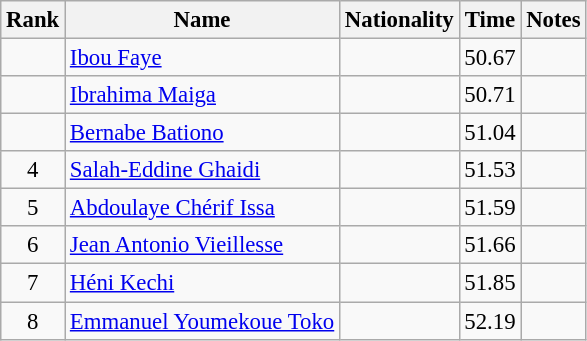<table class="wikitable sortable" style="text-align:center;font-size:95%">
<tr>
<th>Rank</th>
<th>Name</th>
<th>Nationality</th>
<th>Time</th>
<th>Notes</th>
</tr>
<tr>
<td></td>
<td align=left><a href='#'>Ibou Faye</a></td>
<td align=left></td>
<td>50.67</td>
<td></td>
</tr>
<tr>
<td></td>
<td align=left><a href='#'>Ibrahima Maiga</a></td>
<td align=left></td>
<td>50.71</td>
<td></td>
</tr>
<tr>
<td></td>
<td align=left><a href='#'>Bernabe Bationo</a></td>
<td align=left></td>
<td>51.04</td>
<td></td>
</tr>
<tr>
<td>4</td>
<td align=left><a href='#'>Salah-Eddine Ghaidi</a></td>
<td align=left></td>
<td>51.53</td>
<td></td>
</tr>
<tr>
<td>5</td>
<td align=left><a href='#'>Abdoulaye Chérif Issa</a></td>
<td align=left></td>
<td>51.59</td>
<td></td>
</tr>
<tr>
<td>6</td>
<td align=left><a href='#'>Jean Antonio Vieillesse</a></td>
<td align=left></td>
<td>51.66</td>
<td></td>
</tr>
<tr>
<td>7</td>
<td align=left><a href='#'>Héni Kechi</a></td>
<td align=left></td>
<td>51.85</td>
<td></td>
</tr>
<tr>
<td>8</td>
<td align=left><a href='#'>Emmanuel Youmekoue Toko</a></td>
<td align=left></td>
<td>52.19</td>
<td></td>
</tr>
</table>
